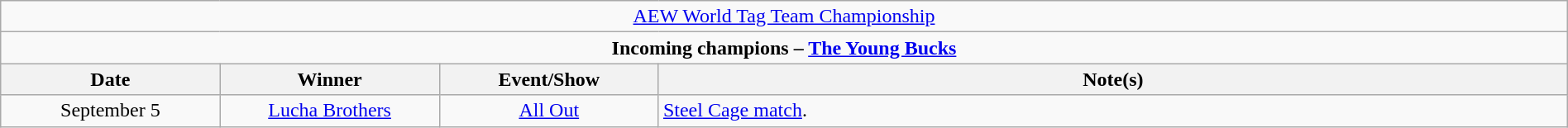<table class="wikitable" style="text-align:center; width:100%;">
<tr>
<td colspan="4" style="text-align: center;"><a href='#'>AEW World Tag Team Championship</a></td>
</tr>
<tr>
<td colspan="4" style="text-align: center;"><strong>Incoming champions – <a href='#'>The Young Bucks</a> </strong></td>
</tr>
<tr>
<th width=14%>Date</th>
<th width=14%>Winner</th>
<th width=14%>Event/Show</th>
<th width=58%>Note(s)</th>
</tr>
<tr>
<td>September 5</td>
<td><a href='#'>Lucha Brothers</a><br></td>
<td><a href='#'>All Out</a></td>
<td align=left><a href='#'>Steel Cage match</a>.</td>
</tr>
</table>
